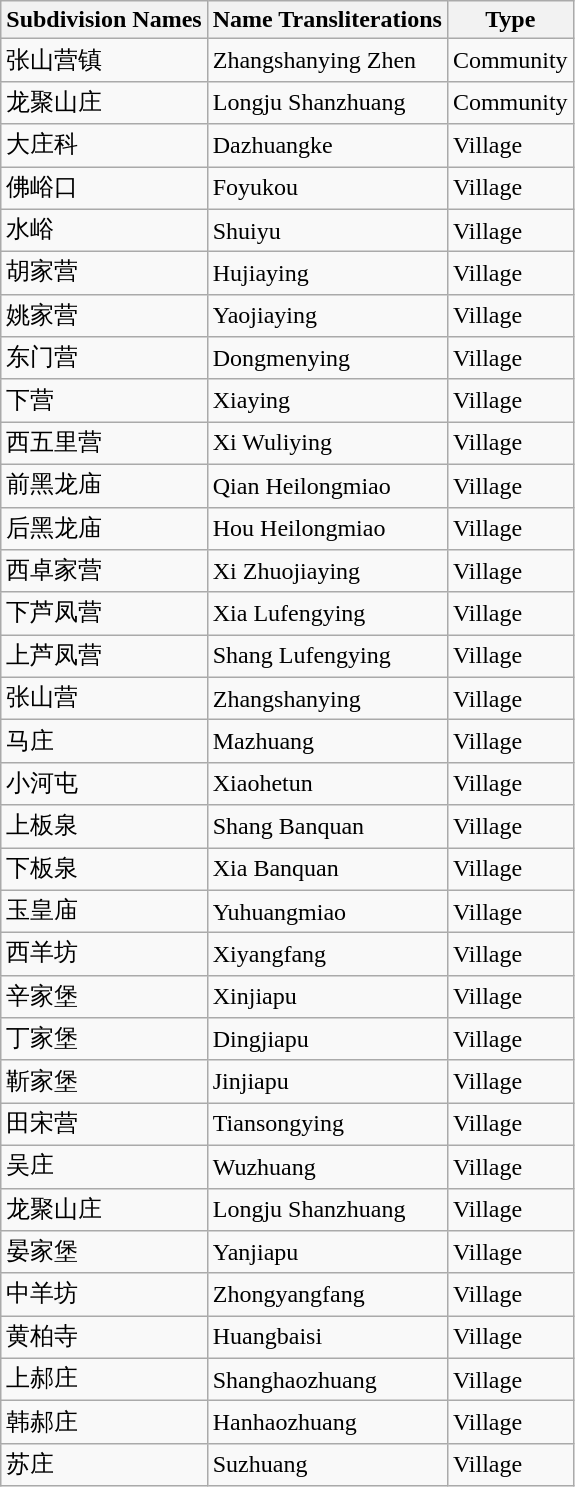<table class="wikitable sortable">
<tr>
<th>Subdivision Names</th>
<th>Name Transliterations</th>
<th>Type</th>
</tr>
<tr>
<td>张山营镇</td>
<td>Zhangshanying Zhen</td>
<td>Community</td>
</tr>
<tr>
<td>龙聚山庄</td>
<td>Longju Shanzhuang</td>
<td>Community</td>
</tr>
<tr>
<td>大庄科</td>
<td>Dazhuangke</td>
<td>Village</td>
</tr>
<tr>
<td>佛峪口</td>
<td>Foyukou</td>
<td>Village</td>
</tr>
<tr>
<td>水峪</td>
<td>Shuiyu</td>
<td>Village</td>
</tr>
<tr>
<td>胡家营</td>
<td>Hujiaying</td>
<td>Village</td>
</tr>
<tr>
<td>姚家营</td>
<td>Yaojiaying</td>
<td>Village</td>
</tr>
<tr>
<td>东门营</td>
<td>Dongmenying</td>
<td>Village</td>
</tr>
<tr>
<td>下营</td>
<td>Xiaying</td>
<td>Village</td>
</tr>
<tr>
<td>西五里营</td>
<td>Xi Wuliying</td>
<td>Village</td>
</tr>
<tr>
<td>前黑龙庙</td>
<td>Qian Heilongmiao</td>
<td>Village</td>
</tr>
<tr>
<td>后黑龙庙</td>
<td>Hou Heilongmiao</td>
<td>Village</td>
</tr>
<tr>
<td>西卓家营</td>
<td>Xi Zhuojiaying</td>
<td>Village</td>
</tr>
<tr>
<td>下芦凤营</td>
<td>Xia Lufengying</td>
<td>Village</td>
</tr>
<tr>
<td>上芦凤营</td>
<td>Shang Lufengying</td>
<td>Village</td>
</tr>
<tr>
<td>张山营</td>
<td>Zhangshanying</td>
<td>Village</td>
</tr>
<tr>
<td>马庄</td>
<td>Mazhuang</td>
<td>Village</td>
</tr>
<tr>
<td>小河屯</td>
<td>Xiaohetun</td>
<td>Village</td>
</tr>
<tr>
<td>上板泉</td>
<td>Shang Banquan</td>
<td>Village</td>
</tr>
<tr>
<td>下板泉</td>
<td>Xia Banquan</td>
<td>Village</td>
</tr>
<tr>
<td>玉皇庙</td>
<td>Yuhuangmiao</td>
<td>Village</td>
</tr>
<tr>
<td>西羊坊</td>
<td>Xiyangfang</td>
<td>Village</td>
</tr>
<tr>
<td>辛家堡</td>
<td>Xinjiapu</td>
<td>Village</td>
</tr>
<tr>
<td>丁家堡</td>
<td>Dingjiapu</td>
<td>Village</td>
</tr>
<tr>
<td>靳家堡</td>
<td>Jinjiapu</td>
<td>Village</td>
</tr>
<tr>
<td>田宋营</td>
<td>Tiansongying</td>
<td>Village</td>
</tr>
<tr>
<td>吴庄</td>
<td>Wuzhuang</td>
<td>Village</td>
</tr>
<tr>
<td>龙聚山庄</td>
<td>Longju Shanzhuang</td>
<td>Village</td>
</tr>
<tr>
<td>晏家堡</td>
<td>Yanjiapu</td>
<td>Village</td>
</tr>
<tr>
<td>中羊坊</td>
<td>Zhongyangfang</td>
<td>Village</td>
</tr>
<tr>
<td>黄柏寺</td>
<td>Huangbaisi</td>
<td>Village</td>
</tr>
<tr>
<td>上郝庄</td>
<td>Shanghaozhuang</td>
<td>Village</td>
</tr>
<tr>
<td>韩郝庄</td>
<td>Hanhaozhuang</td>
<td>Village</td>
</tr>
<tr>
<td>苏庄</td>
<td>Suzhuang</td>
<td>Village</td>
</tr>
</table>
